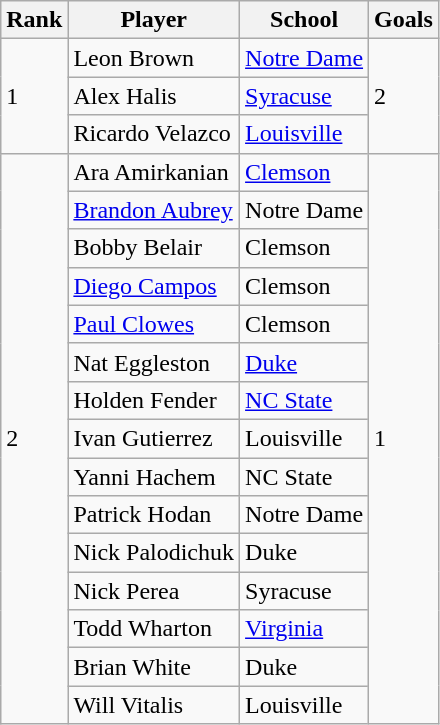<table class="wikitable">
<tr>
<th>Rank</th>
<th>Player</th>
<th>School</th>
<th>Goals</th>
</tr>
<tr>
<td rowspan="3">1</td>
<td>Leon Brown</td>
<td><a href='#'>Notre Dame</a></td>
<td rowspan="3">2</td>
</tr>
<tr>
<td>Alex Halis</td>
<td><a href='#'>Syracuse</a></td>
</tr>
<tr>
<td>Ricardo Velazco</td>
<td><a href='#'>Louisville</a></td>
</tr>
<tr>
<td rowspan="15">2</td>
<td>Ara Amirkanian</td>
<td><a href='#'>Clemson</a></td>
<td rowspan="15">1</td>
</tr>
<tr>
<td><a href='#'>Brandon Aubrey</a></td>
<td>Notre Dame</td>
</tr>
<tr>
<td>Bobby Belair</td>
<td>Clemson</td>
</tr>
<tr>
<td><a href='#'>Diego Campos</a></td>
<td>Clemson</td>
</tr>
<tr>
<td><a href='#'>Paul Clowes</a></td>
<td>Clemson</td>
</tr>
<tr>
<td>Nat Eggleston</td>
<td><a href='#'>Duke</a></td>
</tr>
<tr>
<td>Holden Fender</td>
<td><a href='#'>NC State</a></td>
</tr>
<tr>
<td>Ivan Gutierrez</td>
<td>Louisville</td>
</tr>
<tr>
<td>Yanni Hachem</td>
<td>NC State</td>
</tr>
<tr>
<td>Patrick Hodan</td>
<td>Notre Dame</td>
</tr>
<tr>
<td>Nick Palodichuk</td>
<td>Duke</td>
</tr>
<tr>
<td>Nick Perea</td>
<td>Syracuse</td>
</tr>
<tr>
<td>Todd Wharton</td>
<td><a href='#'>Virginia</a></td>
</tr>
<tr>
<td>Brian White</td>
<td>Duke</td>
</tr>
<tr>
<td>Will Vitalis</td>
<td>Louisville</td>
</tr>
</table>
